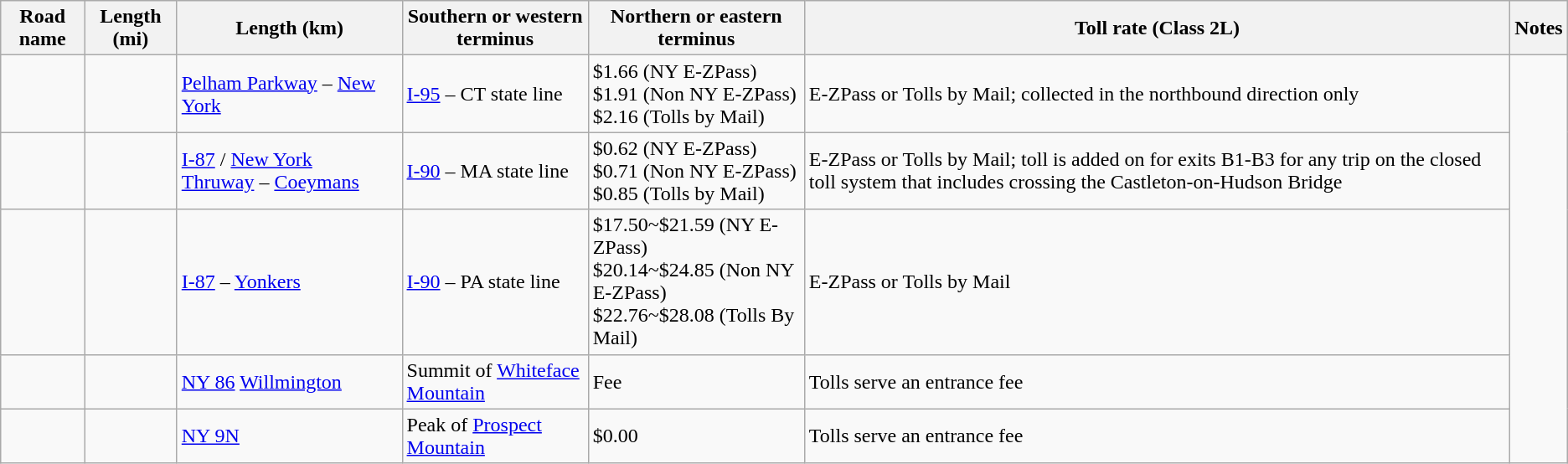<table class=wikitable>
<tr>
<th scope=col>Road name</th>
<th scope=col>Length (mi)</th>
<th scope=col>Length (km)</th>
<th scope=col>Southern or western terminus</th>
<th scope=col>Northern or eastern terminus</th>
<th scope=col>Toll rate (Class 2L)</th>
<th scope=col>Notes</th>
</tr>
<tr>
<td></td>
<td></td>
<td><a href='#'>Pelham Parkway</a> – <a href='#'>New York</a></td>
<td><a href='#'>I-95</a> – CT state line</td>
<td>$1.66 (NY E-ZPass)<br>$1.91 (Non NY E-ZPass)<br>$2.16 (Tolls by Mail)</td>
<td>E-ZPass or Tolls by Mail; collected in the northbound direction only</td>
</tr>
<tr>
<td></td>
<td></td>
<td><a href='#'>I-87</a> / <a href='#'>New York Thruway</a> – <a href='#'>Coeymans</a></td>
<td><a href='#'>I-90</a> – MA state line</td>
<td>$0.62 (NY E-ZPass)<br>$0.71 (Non NY E-ZPass)<br>$0.85 (Tolls by Mail)</td>
<td>E-ZPass or Tolls by Mail; toll is added on for exits B1-B3 for any trip on the closed toll system that includes crossing the Castleton-on-Hudson Bridge</td>
</tr>
<tr>
<td></td>
<td></td>
<td><a href='#'>I-87</a> – <a href='#'>Yonkers</a></td>
<td><a href='#'>I-90</a> – PA state line</td>
<td>$17.50~$21.59 (NY E-ZPass)<br>$20.14~$24.85 (Non NY E-ZPass)<br>$22.76~$28.08 (Tolls By Mail)</td>
<td>E-ZPass or Tolls by Mail</td>
</tr>
<tr>
<td></td>
<td></td>
<td><a href='#'>NY 86</a> <a href='#'>Willmington</a></td>
<td>Summit of <a href='#'>Whiteface Mountain</a></td>
<td>Fee</td>
<td>Tolls serve an entrance fee</td>
</tr>
<tr>
<td></td>
<td></td>
<td><a href='#'>NY 9N</a></td>
<td>Peak of <a href='#'>Prospect Mountain</a></td>
<td>$0.00</td>
<td>Tolls serve an entrance fee</td>
</tr>
</table>
